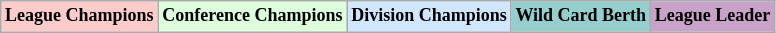<table class="wikitable"  style="margin:center; font-size:75%;">
<tr>
<td style="text-align:center; background:#fcc;"><strong>League Champions</strong></td>
<td style="text-align:center; background:#dfd;"><strong>Conference Champions</strong></td>
<td style="text-align:center; background:#d0e7ff;"><strong>Division Champions</strong></td>
<td style="text-align:center; background:#96cdcd;"><strong>Wild Card Berth</strong></td>
<td style="text-align:center; background:#c8a2c8;"><strong>League Leader</strong></td>
</tr>
</table>
